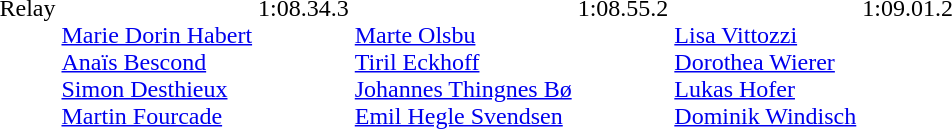<table>
<tr valign="top">
<td>Relay<br></td>
<td><br><a href='#'>Marie Dorin Habert</a><br><a href='#'>Anaïs Bescond</a><br><a href='#'>Simon Desthieux</a><br><a href='#'>Martin Fourcade</a></td>
<td>1:08.34.3</td>
<td><br><a href='#'>Marte Olsbu</a><br><a href='#'>Tiril Eckhoff</a><br><a href='#'>Johannes Thingnes Bø</a><br><a href='#'>Emil Hegle Svendsen</a></td>
<td>1:08.55.2</td>
<td><br><a href='#'>Lisa Vittozzi</a><br><a href='#'>Dorothea Wierer</a><br><a href='#'>Lukas Hofer</a><br><a href='#'>Dominik Windisch</a></td>
<td>1:09.01.2</td>
</tr>
</table>
